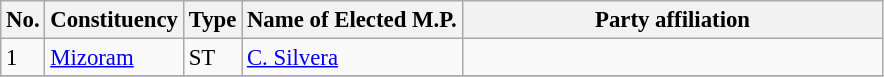<table class="wikitable" style="font-size:95%;">
<tr>
<th>No.</th>
<th>Constituency</th>
<th>Type</th>
<th>Name of Elected M.P.</th>
<th colspan="2" style="width:18em">Party affiliation</th>
</tr>
<tr>
<td>1</td>
<td><a href='#'>Mizoram</a></td>
<td>ST</td>
<td><a href='#'>C. Silvera</a></td>
<td></td>
</tr>
<tr>
</tr>
</table>
